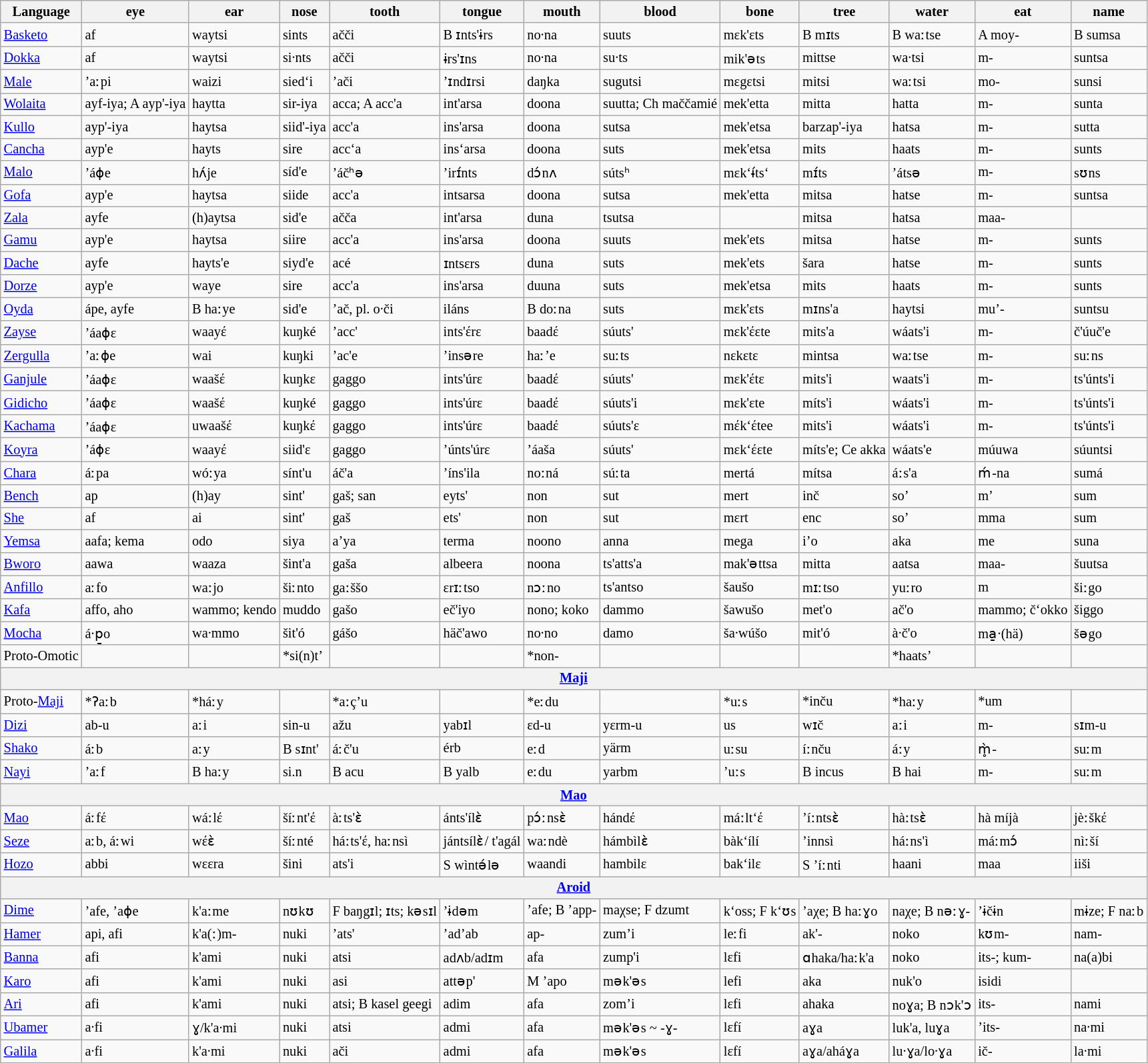<table class="wikitable sortable"  style="font-size: 85%">
<tr>
<th>Language</th>
<th>eye</th>
<th>ear</th>
<th>nose</th>
<th>tooth</th>
<th>tongue</th>
<th>mouth</th>
<th>blood</th>
<th>bone</th>
<th>tree</th>
<th>water</th>
<th>eat</th>
<th>name</th>
</tr>
<tr>
<td><a href='#'>Basketo</a></td>
<td>af</td>
<td>waytsi</td>
<td>sints</td>
<td>ačči</td>
<td>B ɪnts'ɨrs</td>
<td>no·na</td>
<td>suuts</td>
<td>mεk'εts</td>
<td>B mɪts</td>
<td>B waːtse</td>
<td>A moy-</td>
<td>B sumsa</td>
</tr>
<tr>
<td><a href='#'>Dokka</a></td>
<td>af</td>
<td>waytsi</td>
<td>si·nts</td>
<td>ačči</td>
<td>ɨrs'ɪns</td>
<td>no·na</td>
<td>su·ts</td>
<td>mik'әts</td>
<td>mittse</td>
<td>wa·tsi</td>
<td>m-</td>
<td>suntsa</td>
</tr>
<tr>
<td><a href='#'>Male</a></td>
<td>’aːpi</td>
<td>waizi</td>
<td>sied‘i</td>
<td>’ači</td>
<td>’ɪndɪrsi</td>
<td>daŋka</td>
<td>sugutsi</td>
<td>mεgεtsi</td>
<td>mitsi</td>
<td>waːtsi</td>
<td>mo-</td>
<td>sunsi</td>
</tr>
<tr>
<td><a href='#'>Wolaita</a></td>
<td>ayf-iya; A ayp'-iya</td>
<td>haytta</td>
<td>sir-iya</td>
<td>acca; A acc'a</td>
<td>int'arsa</td>
<td>doona</td>
<td>suutta; Ch maččamié</td>
<td>mek'etta</td>
<td>mitta</td>
<td>hatta</td>
<td>m-</td>
<td>sunta</td>
</tr>
<tr>
<td><a href='#'>Kullo</a></td>
<td>ayp'-iya</td>
<td>haytsa</td>
<td>siid'-iya</td>
<td>acc'a</td>
<td>ins'arsa</td>
<td>doona</td>
<td>sutsa</td>
<td>mek'etsa</td>
<td>barzap'-iya</td>
<td>hatsa</td>
<td>m-</td>
<td>sutta</td>
</tr>
<tr>
<td><a href='#'>Cancha</a></td>
<td>ayp'e</td>
<td>hayts</td>
<td>sire</td>
<td>acc‘a</td>
<td>ins‘arsa</td>
<td>doona</td>
<td>suts</td>
<td>mek'etsa</td>
<td>mits</td>
<td>haats</td>
<td>m-</td>
<td>sunts</td>
</tr>
<tr>
<td><a href='#'>Malo</a></td>
<td>’áɸe</td>
<td>hʌ́je</td>
<td>síd'e</td>
<td>’áčʰә</td>
<td>’irɪ́nts</td>
<td>dɔ́nʌ</td>
<td>sútsʰ</td>
<td>mεk‘ɨ́ts‘</td>
<td>mɪ́ts</td>
<td>’átsә</td>
<td>m-</td>
<td>sʊns</td>
</tr>
<tr>
<td><a href='#'>Gofa</a></td>
<td>ayp'e</td>
<td>haytsa</td>
<td>siide</td>
<td>acc'a</td>
<td>intsarsa</td>
<td>doona</td>
<td>sutsa</td>
<td>mek'etta</td>
<td>mitsa</td>
<td>hatse</td>
<td>m-</td>
<td>suntsa</td>
</tr>
<tr>
<td><a href='#'>Zala</a></td>
<td>ayfe</td>
<td>(h)aytsa</td>
<td>sid'e</td>
<td>ačča</td>
<td>int'arsa</td>
<td>duna</td>
<td>tsutsa</td>
<td></td>
<td>mitsa</td>
<td>hatsa</td>
<td>maa-</td>
<td></td>
</tr>
<tr>
<td><a href='#'>Gamu</a></td>
<td>ayp'e</td>
<td>haytsa</td>
<td>siire</td>
<td>acc'a</td>
<td>ins'arsa</td>
<td>doona</td>
<td>suuts</td>
<td>mek'ets</td>
<td>mitsa</td>
<td>hatse</td>
<td>m-</td>
<td>sunts</td>
</tr>
<tr>
<td><a href='#'>Dache</a></td>
<td>ayfe</td>
<td>hayts'e</td>
<td>siyd'e</td>
<td>acé</td>
<td>ɪntsεrs</td>
<td>duna</td>
<td>suts</td>
<td>mek'ets</td>
<td>šara</td>
<td>hatse</td>
<td>m-</td>
<td>sunts</td>
</tr>
<tr>
<td><a href='#'>Dorze</a></td>
<td>ayp'e</td>
<td>waye</td>
<td>sire</td>
<td>acc'a</td>
<td>ins'arsa</td>
<td>duuna</td>
<td>suts</td>
<td>mek'etsa</td>
<td>mits</td>
<td>haats</td>
<td>m-</td>
<td>sunts</td>
</tr>
<tr>
<td><a href='#'>Oyda</a></td>
<td>ápe, ayfe</td>
<td>B haːye</td>
<td>sid'e</td>
<td>’ač, pl. o·či</td>
<td>iláns</td>
<td>B doːna</td>
<td>suts</td>
<td>mεk'εts</td>
<td>mɪns'a</td>
<td>haytsi</td>
<td>mu’-</td>
<td>suntsu</td>
</tr>
<tr>
<td><a href='#'>Zayse</a></td>
<td>’áaɸε</td>
<td>waayέ</td>
<td>kuŋké</td>
<td>’acc'</td>
<td>ints'έrε</td>
<td>baadέ</td>
<td>súuts'</td>
<td>mεk'έεte</td>
<td>mits'a</td>
<td>wáats'i</td>
<td>m-</td>
<td>č'úuč'e</td>
</tr>
<tr>
<td><a href='#'>Zergulla</a></td>
<td>’aːɸe</td>
<td>wai</td>
<td>kuŋki</td>
<td>’ac'e</td>
<td>’insәre</td>
<td>haː’e</td>
<td>suːts</td>
<td>nεkεtε</td>
<td>mintsa</td>
<td>waːtse</td>
<td>m-</td>
<td>suːns</td>
</tr>
<tr>
<td><a href='#'>Ganjule</a></td>
<td>’áaɸε</td>
<td>waašέ</td>
<td>kuŋkε</td>
<td>gaggo</td>
<td>ints'úrε</td>
<td>baadέ</td>
<td>súuts'</td>
<td>mεk'έtε</td>
<td>mits'i</td>
<td>waats'i</td>
<td>m-</td>
<td>ts'únts'i</td>
</tr>
<tr>
<td><a href='#'>Gidicho</a></td>
<td>’áaɸε</td>
<td>waašέ</td>
<td>kuŋké</td>
<td>gaggo</td>
<td>ints'úrε</td>
<td>baadέ</td>
<td>súuts'i</td>
<td>mεk'εte</td>
<td>míts'i</td>
<td>wáats'i</td>
<td>m-</td>
<td>ts'únts'i</td>
</tr>
<tr>
<td><a href='#'>Kachama</a></td>
<td>’áaɸε</td>
<td>uwaašέ</td>
<td>kuŋkέ</td>
<td>gaggo</td>
<td>ints'úrε</td>
<td>baadέ</td>
<td>súuts'ε</td>
<td>mέk‘έtee</td>
<td>mits'i</td>
<td>wáats'i</td>
<td>m-</td>
<td>ts'únts'i</td>
</tr>
<tr>
<td><a href='#'>Koyra</a></td>
<td>’áɸε</td>
<td>waayέ</td>
<td>siid'ε</td>
<td>gaggo</td>
<td>’únts'úrε</td>
<td>’áaša</td>
<td>súuts'</td>
<td>mεk‘έεte</td>
<td>míts'e; Ce akka</td>
<td>wáats'e</td>
<td>múuwa</td>
<td>súuntsi</td>
</tr>
<tr>
<td><a href='#'>Chara</a></td>
<td>áːpa</td>
<td>wóːya</td>
<td>sínt'u</td>
<td>áč'a</td>
<td>’íns'ila</td>
<td>noːná</td>
<td>súːta</td>
<td>mertá</td>
<td>mítsa</td>
<td>áːs'a</td>
<td>ḿ-na</td>
<td>sumá</td>
</tr>
<tr>
<td><a href='#'>Bench</a></td>
<td>ap</td>
<td>(h)ay</td>
<td>sint'</td>
<td>gaš; san</td>
<td>eyts'</td>
<td>non</td>
<td>sut</td>
<td>mert</td>
<td>inč</td>
<td>so’</td>
<td>m’</td>
<td>sum</td>
</tr>
<tr>
<td><a href='#'>She</a></td>
<td>af</td>
<td>ai</td>
<td>sint'</td>
<td>gaš</td>
<td>ets'</td>
<td>non</td>
<td>sut</td>
<td>mεrt</td>
<td>enc</td>
<td>so’</td>
<td>mma</td>
<td>sum</td>
</tr>
<tr>
<td><a href='#'>Yemsa</a></td>
<td>aafa; kema</td>
<td>odo</td>
<td>siya</td>
<td>a’ya</td>
<td>terma</td>
<td>noono</td>
<td>anna</td>
<td>mega</td>
<td>i’o</td>
<td>aka</td>
<td>me</td>
<td>suna</td>
</tr>
<tr>
<td><a href='#'>Bworo</a></td>
<td>aawa</td>
<td>waaza</td>
<td>šint'a</td>
<td>gaša</td>
<td>albeera</td>
<td>noona</td>
<td>ts'atts'a</td>
<td>mak'әttsa</td>
<td>mitta</td>
<td>aatsa</td>
<td>maa-</td>
<td>šuutsa</td>
</tr>
<tr>
<td><a href='#'>Anfillo</a></td>
<td>aːfo</td>
<td>waːjo</td>
<td>šiːnto</td>
<td>gaːššo</td>
<td>εrɪːtso</td>
<td>nɔːno</td>
<td>ts'antso</td>
<td>šaušo</td>
<td>mɪːtso</td>
<td>yuːro</td>
<td>m</td>
<td>šiːgo</td>
</tr>
<tr>
<td><a href='#'>Kafa</a></td>
<td>affo, aho</td>
<td>wammo; kendo</td>
<td>muddo</td>
<td>gašo</td>
<td>eč'iyo</td>
<td>nono; koko</td>
<td>dammo</td>
<td>šawušo</td>
<td>met'o</td>
<td>ač'o</td>
<td>mammo; č‘okko</td>
<td>šiggo</td>
</tr>
<tr>
<td><a href='#'>Mocha</a></td>
<td>á·p̱o</td>
<td>wa·mmo</td>
<td>šit'ó</td>
<td>gášo</td>
<td>häč'awo</td>
<td>no·no</td>
<td>damo</td>
<td>ša·wúšo</td>
<td>mit'ó</td>
<td>à·č'o</td>
<td>ma̱·(hä)</td>
<td>šəgo</td>
</tr>
<tr>
<td>Proto-Omotic</td>
<td></td>
<td></td>
<td>*si(n)t’</td>
<td></td>
<td></td>
<td>*non-</td>
<td></td>
<td></td>
<td></td>
<td>*haats’</td>
<td></td>
<td></td>
</tr>
<tr>
<th colspan = "13"><a href='#'>Maji</a></th>
</tr>
<tr>
<td>Proto-<a href='#'>Maji</a></td>
<td>*ʔaːb</td>
<td>*háːy</td>
<td></td>
<td>*aːç’u</td>
<td></td>
<td>*eːdu</td>
<td></td>
<td>*uːs</td>
<td>*inču</td>
<td>*haːy</td>
<td>*um</td>
<td></td>
</tr>
<tr>
<td><a href='#'>Dizi</a></td>
<td>ab-u</td>
<td>aːi</td>
<td>sin-u</td>
<td>ažu</td>
<td>yabɪl</td>
<td>εd-u</td>
<td>yεrm-u</td>
<td>us</td>
<td>wɪč</td>
<td>aːi</td>
<td>m-</td>
<td>sɪm-u</td>
</tr>
<tr>
<td><a href='#'>Shako</a></td>
<td>áːb</td>
<td>aːy</td>
<td>B sɪnt'</td>
<td>áːč'u</td>
<td>érb</td>
<td>eːd</td>
<td>yärm</td>
<td>uːsu</td>
<td>íːnču</td>
<td>áːy</td>
<td>m̥̀-</td>
<td>suːm</td>
</tr>
<tr>
<td><a href='#'>Nayi</a></td>
<td>’aːf</td>
<td>B haːy</td>
<td>si.n</td>
<td>B acu</td>
<td>B yalb</td>
<td>eːdu</td>
<td>yarbm</td>
<td>’uːs</td>
<td>B incus</td>
<td>B hai</td>
<td>m-</td>
<td>suːm</td>
</tr>
<tr>
<th colspan = "13"><a href='#'>Mao</a></th>
</tr>
<tr>
<td><a href='#'>Mao</a></td>
<td>áːfέ</td>
<td>wáːlέ</td>
<td>šíːnt'έ</td>
<td>àːts'ὲ</td>
<td>ánts'ílὲ</td>
<td>pɔ́ːnsὲ</td>
<td>hándέ</td>
<td>máːlt‘έ</td>
<td>’íːntsὲ</td>
<td>hàːtsὲ</td>
<td>hà míjà</td>
<td>jèːškέ</td>
</tr>
<tr>
<td><a href='#'>Seze</a></td>
<td>aːb, áːwi</td>
<td>wέὲ</td>
<td>šíːnté</td>
<td>háːts'έ, haːnsì</td>
<td>jántsílὲ/ t'agál</td>
<td>waːndè</td>
<td>hámbìlὲ</td>
<td>bàk‘ílí</td>
<td>’innsì</td>
<td>háːns'ì</td>
<td>máːmɔ́</td>
<td>nìːší</td>
</tr>
<tr>
<td><a href='#'>Hozo</a></td>
<td>abbi</td>
<td>wεεra</td>
<td>šini</td>
<td>ats'i</td>
<td>S wìntə́lә</td>
<td>waandi</td>
<td>hambilε</td>
<td>bak‘ilε</td>
<td>S ’íːnti</td>
<td>haani</td>
<td>maa</td>
<td>iiši</td>
</tr>
<tr>
<th colspan = "13"><a href='#'>Aroid</a></th>
</tr>
<tr>
<td><a href='#'>Dime</a></td>
<td>’afe, ’aɸe</td>
<td>k'aːme</td>
<td>nʊkʊ</td>
<td>F baŋgɪl; ɪts; kәsɪl</td>
<td>’ɨdәm</td>
<td>’afe; B ’app-</td>
<td>maχse; F dzumt</td>
<td>k‘oss; F k‘ʊs</td>
<td>’aχe; B haːɣo</td>
<td>naχe; B nәːɣ-</td>
<td>’ɨčɨn</td>
<td>mɨze; F naːb</td>
</tr>
<tr>
<td><a href='#'>Hamer</a></td>
<td>api, afi</td>
<td>k'a(ː)m-</td>
<td>nuki</td>
<td>’ats'</td>
<td>’ad’ab</td>
<td>ap-</td>
<td>zum’i</td>
<td>leːfi</td>
<td>ak'-</td>
<td>noko</td>
<td>kʊm-</td>
<td>nam-</td>
</tr>
<tr>
<td><a href='#'>Banna</a></td>
<td>afi</td>
<td>k'ami</td>
<td>nuki</td>
<td>atsi</td>
<td>adʌb/adɪm</td>
<td>afa</td>
<td>zump'i</td>
<td>lεfi</td>
<td>ɑhaka/haːk'a</td>
<td>noko</td>
<td>its-; kum-</td>
<td>na(a)bi</td>
</tr>
<tr>
<td><a href='#'>Karo</a></td>
<td>afi</td>
<td>k'ami</td>
<td>nuki</td>
<td>asi</td>
<td>attәp'</td>
<td>M ’apo</td>
<td>mәk'әs</td>
<td>lefi</td>
<td>aka</td>
<td>nuk'o</td>
<td>isidi</td>
<td></td>
</tr>
<tr>
<td><a href='#'>Ari</a></td>
<td>afi</td>
<td>k'ami</td>
<td>nuki</td>
<td>atsi; B kasel geegi</td>
<td>adim</td>
<td>afa</td>
<td>zom’i</td>
<td>lεfi</td>
<td>ahaka</td>
<td>noɣa; B nɔk'ɔ</td>
<td>its-</td>
<td>nami</td>
</tr>
<tr>
<td><a href='#'>Ubamer</a></td>
<td>a·fi</td>
<td>ɣ/k'a·mi</td>
<td>nuki</td>
<td>atsi</td>
<td>admi</td>
<td>afa</td>
<td>mək'əs ~ -ɣ-</td>
<td>lεfí</td>
<td>aɣa</td>
<td>luk'a, luɣa</td>
<td>’its-</td>
<td>na·mi</td>
</tr>
<tr>
<td><a href='#'>Galila</a></td>
<td>a·fi</td>
<td>k'a·mi</td>
<td>nuki</td>
<td>ači</td>
<td>admi</td>
<td>afa</td>
<td>mәk'әs</td>
<td>lεfí</td>
<td>aɣa/aháɣa</td>
<td>lu·ɣa/lo·ɣa</td>
<td>ič-</td>
<td>la·mi</td>
</tr>
</table>
